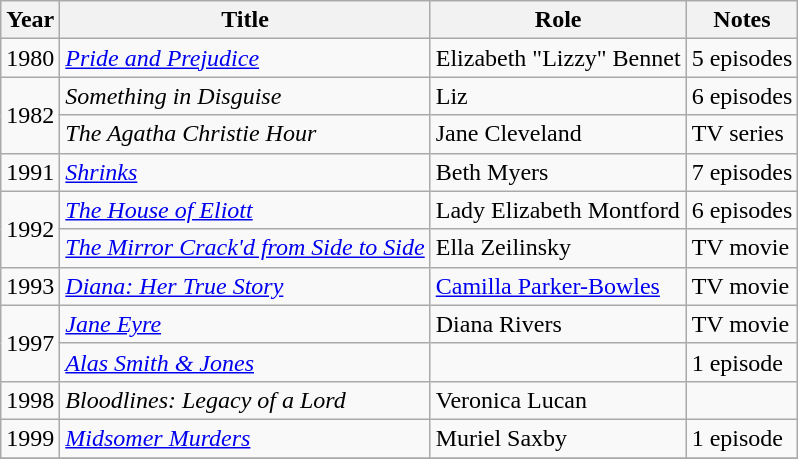<table class="wikitable sortable">
<tr>
<th>Year</th>
<th>Title</th>
<th>Role</th>
<th>Notes</th>
</tr>
<tr>
<td>1980</td>
<td><em><a href='#'>Pride and Prejudice</a></em></td>
<td>Elizabeth "Lizzy" Bennet</td>
<td>5 episodes</td>
</tr>
<tr>
<td rowspan="2">1982</td>
<td><em>Something in Disguise</em></td>
<td>Liz</td>
<td>6 episodes</td>
</tr>
<tr>
<td><em>The Agatha Christie Hour</em></td>
<td>Jane Cleveland</td>
<td>TV series</td>
</tr>
<tr>
<td>1991</td>
<td><em><a href='#'>Shrinks</a></em></td>
<td>Beth Myers</td>
<td>7 episodes</td>
</tr>
<tr>
<td rowspan="2">1992</td>
<td><em><a href='#'>The House of Eliott</a></em></td>
<td>Lady Elizabeth Montford</td>
<td>6 episodes</td>
</tr>
<tr>
<td><em><a href='#'>The Mirror Crack'd from Side to Side</a></em></td>
<td>Ella Zeilinsky</td>
<td>TV movie</td>
</tr>
<tr>
<td>1993</td>
<td><em><a href='#'>Diana: Her True Story</a></em></td>
<td><a href='#'>Camilla Parker-Bowles</a></td>
<td>TV movie</td>
</tr>
<tr>
<td rowspan="2">1997</td>
<td><em><a href='#'>Jane Eyre</a></em></td>
<td>Diana Rivers</td>
<td>TV movie</td>
</tr>
<tr>
<td><em><a href='#'>Alas Smith & Jones</a></em></td>
<td></td>
<td>1 episode</td>
</tr>
<tr>
<td>1998</td>
<td><em>Bloodlines: Legacy of a Lord</em></td>
<td>Veronica Lucan</td>
<td></td>
</tr>
<tr>
<td>1999</td>
<td><em><a href='#'>Midsomer Murders</a></em></td>
<td>Muriel Saxby</td>
<td>1 episode</td>
</tr>
<tr>
</tr>
</table>
